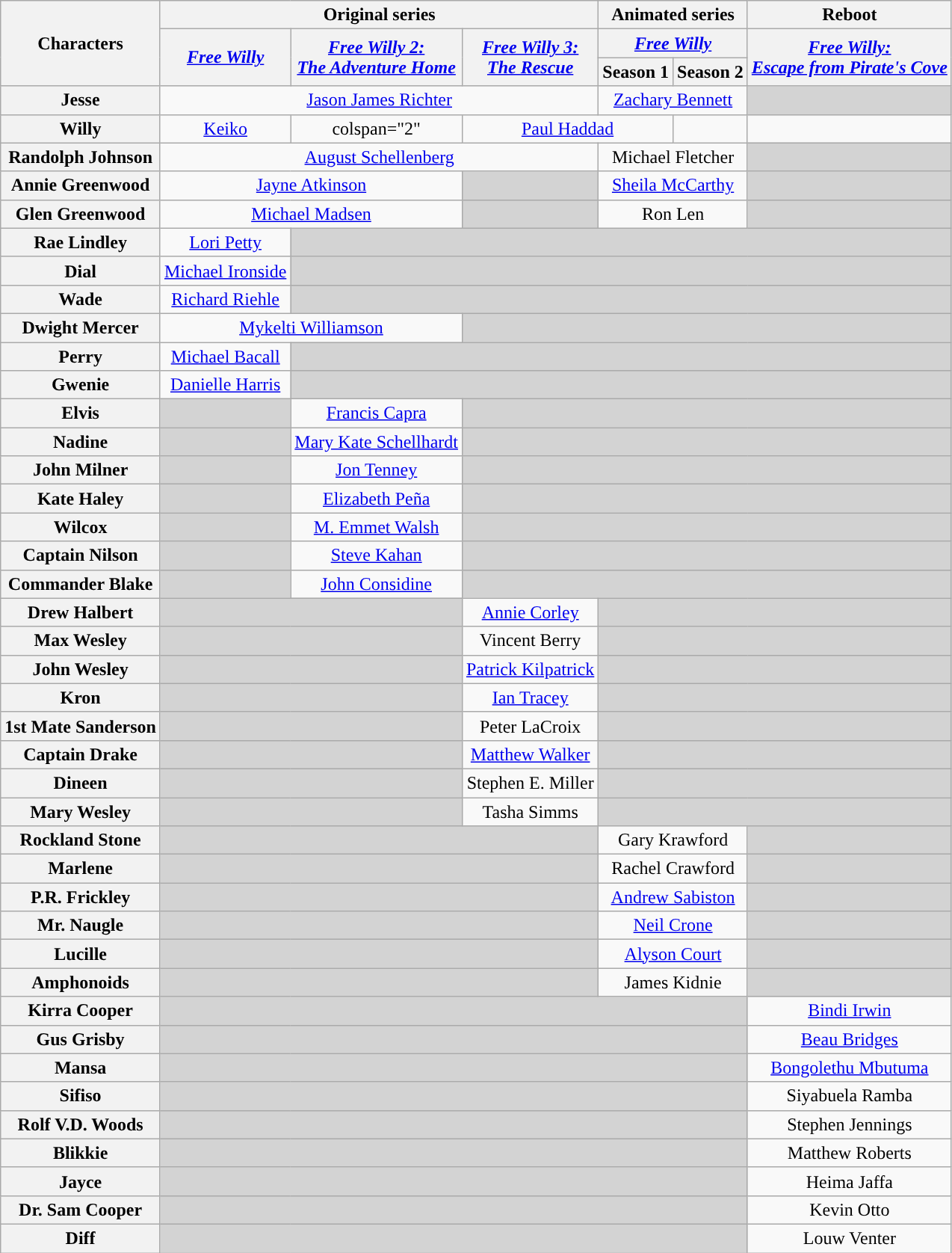<table class="wikitable plainrowheaders" style="text-align:center;">
<tr>
<th rowspan="3">Characters</th>
<th colspan="3">Original series</th>
<th colspan="2">Animated series</th>
<th>Reboot</th>
</tr>
<tr>
<th rowspan="2"><em><a href='#'>Free Willy</a></em></th>
<th rowspan="2"><em><a href='#'>Free Willy 2:<br>The Adventure Home</a></em></th>
<th rowspan="2"><em><a href='#'>Free Willy 3:<br>The Rescue</a></em></th>
<th colspan="2"><em><a href='#'>Free Willy</a></em></th>
<th rowspan="2"><em><a href='#'>Free Willy:<br>Escape from Pirate's Cove</a></em></th>
</tr>
<tr>
<th>Season 1</th>
<th>Season 2</th>
</tr>
<tr>
<th>Jesse</th>
<td colspan="3"><a href='#'>Jason James Richter</a></td>
<td colspan="2"><a href='#'>Zachary Bennett</a></td>
<td style=background-color:#D3D3D3></td>
</tr>
<tr>
<th>Willy</th>
<td><a href='#'>Keiko</a></td>
<td>colspan="2" </td>
<td colspan="2"><a href='#'>Paul Haddad</a></td>
<td></td>
</tr>
<tr>
<th>Randolph Johnson</th>
<td colspan="3"><a href='#'>August Schellenberg</a></td>
<td colspan="2">Michael Fletcher</td>
<td style=background-color:#D3D3D3></td>
</tr>
<tr>
<th>Annie Greenwood</th>
<td colspan="2"><a href='#'>Jayne Atkinson</a></td>
<td style=background-color:#D3D3D3></td>
<td colspan="2"><a href='#'>Sheila McCarthy</a></td>
<td style=background-color:#D3D3D3></td>
</tr>
<tr>
<th>Glen Greenwood</th>
<td colspan="2"><a href='#'>Michael Madsen</a></td>
<td style=background-color:#D3D3D3></td>
<td colspan="2">Ron Len</td>
<td style=background-color:#D3D3D3></td>
</tr>
<tr>
<th>Rae Lindley</th>
<td><a href='#'>Lori Petty</a></td>
<td colspan="5" style="background-color:#D3D3D3"></td>
</tr>
<tr>
<th>Dial</th>
<td><a href='#'>Michael Ironside</a></td>
<td colspan="5" style=background-color:#D3D3D3></td>
</tr>
<tr>
<th>Wade</th>
<td><a href='#'>Richard Riehle</a></td>
<td colspan="5" style=background-color:#D3D3D3></td>
</tr>
<tr>
<th>Dwight Mercer</th>
<td colspan="2"><a href='#'>Mykelti Williamson</a></td>
<td colspan="4" style=background:#D3D3D3></td>
</tr>
<tr>
<th>Perry</th>
<td><a href='#'>Michael Bacall</a></td>
<td colspan="5" style=background-color:#D3D3D3></td>
</tr>
<tr>
<th>Gwenie</th>
<td><a href='#'>Danielle Harris</a></td>
<td colspan="5" style=background-color:#D3D3D3></td>
</tr>
<tr>
<th>Elvis</th>
<td style=background-color:#D3D3D3></td>
<td><a href='#'>Francis Capra</a></td>
<td colspan="4" style=background-color:#D3D3D3></td>
</tr>
<tr>
<th>Nadine</th>
<td style=background-color:#D3D3D3></td>
<td><a href='#'>Mary Kate Schellhardt</a></td>
<td colspan="4" style=background-color:#D3D3D3></td>
</tr>
<tr>
<th>John Milner</th>
<td style=background-color:#D3D3D3></td>
<td><a href='#'>Jon Tenney</a></td>
<td colspan="4" style=background-color:#D3D3D3></td>
</tr>
<tr>
<th>Kate Haley</th>
<td style=background-color:#D3D3D3></td>
<td><a href='#'>Elizabeth Peña</a></td>
<td colspan="4" style=background-color:#D3D3D3></td>
</tr>
<tr>
<th>Wilcox</th>
<td style=background-color:#D3D3D3></td>
<td><a href='#'>M. Emmet Walsh</a></td>
<td colspan="4" style=background-color:#D3D3D3></td>
</tr>
<tr>
<th>Captain Nilson</th>
<td style=background-color:#D3D3D3></td>
<td><a href='#'>Steve Kahan</a></td>
<td colspan="4" style=background-color:#D3D3D3></td>
</tr>
<tr>
<th>Commander Blake</th>
<td style=background-color:#D3D3D3></td>
<td><a href='#'>John Considine</a></td>
<td colspan="4" style=background-color:#D3D3D3></td>
</tr>
<tr>
<th>Drew Halbert</th>
<td colspan="2" style=background-color:#D3D3D3></td>
<td><a href='#'>Annie Corley</a></td>
<td colspan="3" style=background-color:#D3D3D3></td>
</tr>
<tr>
<th>Max Wesley</th>
<td colspan="2" style=background-color:#D3D3D3></td>
<td>Vincent Berry</td>
<td colspan="3" style=background-color:#D3D3D3></td>
</tr>
<tr>
<th>John Wesley</th>
<td colspan="2" style=background-color:#D3D3D3></td>
<td><a href='#'>Patrick Kilpatrick</a></td>
<td colspan="3" style=background-color:#D3D3D3></td>
</tr>
<tr>
<th>Kron</th>
<td colspan="2" style=background-color:#D3D3D3></td>
<td><a href='#'>Ian Tracey</a></td>
<td colspan="3" style=background-color:#D3D3D3></td>
</tr>
<tr>
<th>1st Mate Sanderson</th>
<td colspan="2" style=background-color:#D3D3D3></td>
<td>Peter LaCroix</td>
<td colspan="3" style=background-color:#D3D3D3></td>
</tr>
<tr>
<th>Captain Drake</th>
<td colspan="2" style=background-color:#D3D3D3></td>
<td><a href='#'>Matthew Walker</a></td>
<td colspan="3" style=background-color:#D3D3D3></td>
</tr>
<tr>
<th>Dineen</th>
<td colspan="2" style=background-color:#D3D3D3></td>
<td>Stephen E. Miller</td>
<td colspan="3" style=background-color:#D3D3D3></td>
</tr>
<tr>
<th>Mary Wesley</th>
<td colspan="2" style=background-color:#D3D3D3></td>
<td>Tasha Simms</td>
<td colspan="3" style=background-color:#D3D3D3></td>
</tr>
<tr>
<th>Rockland Stone<br></th>
<td colspan="3" style=background-color:#D3D3D3></td>
<td colspan="2">Gary Krawford</td>
<td style=background-color:#D3D3D3></td>
</tr>
<tr>
<th>Marlene</th>
<td colspan="3" style=background-color:#D3D3D3></td>
<td colspan="2">Rachel Crawford</td>
<td style=background-color:#D3D3D3></td>
</tr>
<tr>
<th>P.R. Frickley</th>
<td colspan="3" style=background-color:#D3D3D3></td>
<td colspan="2"><a href='#'>Andrew Sabiston</a></td>
<td style=background-color:#D3D3D3></td>
</tr>
<tr>
<th>Mr. Naugle</th>
<td colspan="3" style=background-color:#D3D3D3></td>
<td colspan="2"><a href='#'>Neil Crone</a></td>
<td style=background-color:#D3D3D3></td>
</tr>
<tr>
<th>Lucille</th>
<td colspan="3" style=background-color:#D3D3D3></td>
<td colspan="2"><a href='#'>Alyson Court</a></td>
<td style=background-color:#D3D3D3></td>
</tr>
<tr>
<th>Amphonoids</th>
<td colspan="3" style=background-color:#D3D3D3></td>
<td colspan="2">James Kidnie</td>
<td style=background-color:#D3D3D3></td>
</tr>
<tr>
<th>Kirra Cooper</th>
<td colspan="5" style=background-color:#D3D3D3></td>
<td><a href='#'>Bindi Irwin</a></td>
</tr>
<tr>
<th>Gus Grisby</th>
<td colspan="5" style=background-color:#D3D3D3></td>
<td><a href='#'>Beau Bridges</a></td>
</tr>
<tr>
<th>Mansa</th>
<td colspan="5" style=background-color:#D3D3D3></td>
<td><a href='#'>Bongolethu Mbutuma</a></td>
</tr>
<tr>
<th>Sifiso</th>
<td colspan="5" style=background-color:#D3D3D3></td>
<td>Siyabuela Ramba</td>
</tr>
<tr>
<th>Rolf V.D. Woods</th>
<td colspan="5" style=background-color:#D3D3D3></td>
<td>Stephen Jennings</td>
</tr>
<tr>
<th>Blikkie</th>
<td colspan="5" style=background-color:#D3D3D3></td>
<td>Matthew Roberts</td>
</tr>
<tr>
<th>Jayce</th>
<td colspan="5" style=background-color:#D3D3D3></td>
<td>Heima Jaffa</td>
</tr>
<tr>
<th>Dr. Sam Cooper</th>
<td colspan="5" style=background-color:#D3D3D3></td>
<td>Kevin Otto</td>
</tr>
<tr>
<th>Diff</th>
<td colspan="5" style=background-color:#D3D3D3></td>
<td>Louw Venter</td>
</tr>
</table>
